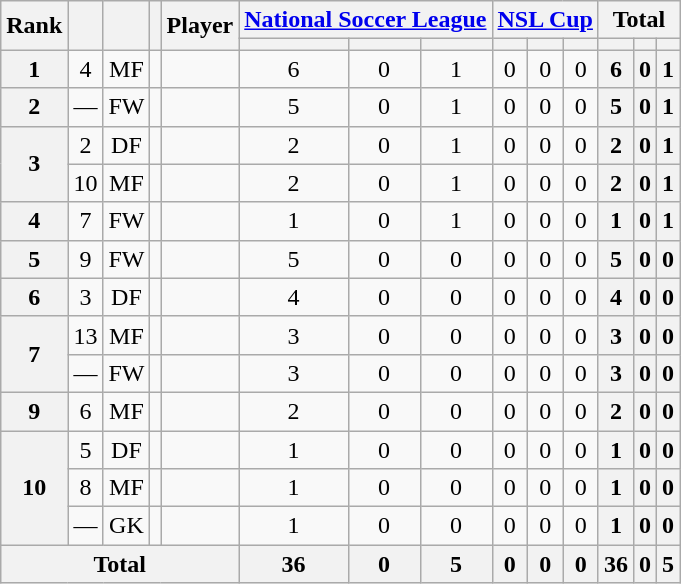<table class="wikitable sortable" style="text-align:center">
<tr>
<th rowspan="2">Rank</th>
<th rowspan="2"></th>
<th rowspan="2"></th>
<th rowspan="2"></th>
<th rowspan="2">Player</th>
<th colspan="3"><a href='#'>National Soccer League</a></th>
<th colspan="3"><a href='#'>NSL Cup</a></th>
<th colspan="3">Total</th>
</tr>
<tr>
<th></th>
<th></th>
<th></th>
<th></th>
<th></th>
<th></th>
<th></th>
<th></th>
<th></th>
</tr>
<tr>
<th>1</th>
<td>4</td>
<td>MF</td>
<td></td>
<td align="left"><br></td>
<td>6</td>
<td>0</td>
<td>1<br></td>
<td>0</td>
<td>0</td>
<td>0<br></td>
<th>6</th>
<th>0</th>
<th>1</th>
</tr>
<tr>
<th>2</th>
<td>—</td>
<td>FW</td>
<td></td>
<td align="left"><br></td>
<td>5</td>
<td>0</td>
<td>1<br></td>
<td>0</td>
<td>0</td>
<td>0<br></td>
<th>5</th>
<th>0</th>
<th>1</th>
</tr>
<tr>
<th rowspan="2">3</th>
<td>2</td>
<td>DF</td>
<td></td>
<td align="left"><br></td>
<td>2</td>
<td>0</td>
<td>1<br></td>
<td>0</td>
<td>0</td>
<td>0<br></td>
<th>2</th>
<th>0</th>
<th>1</th>
</tr>
<tr>
<td>10</td>
<td>MF</td>
<td></td>
<td align="left"><br></td>
<td>2</td>
<td>0</td>
<td>1<br></td>
<td>0</td>
<td>0</td>
<td>0<br></td>
<th>2</th>
<th>0</th>
<th>1</th>
</tr>
<tr>
<th>4</th>
<td>7</td>
<td>FW</td>
<td></td>
<td align="left"><br></td>
<td>1</td>
<td>0</td>
<td>1<br></td>
<td>0</td>
<td>0</td>
<td>0<br></td>
<th>1</th>
<th>0</th>
<th>1</th>
</tr>
<tr>
<th>5</th>
<td>9</td>
<td>FW</td>
<td></td>
<td align="left"><br></td>
<td>5</td>
<td>0</td>
<td>0<br></td>
<td>0</td>
<td>0</td>
<td>0<br></td>
<th>5</th>
<th>0</th>
<th>0</th>
</tr>
<tr>
<th>6</th>
<td>3</td>
<td>DF</td>
<td></td>
<td align="left"><br></td>
<td>4</td>
<td>0</td>
<td>0<br></td>
<td>0</td>
<td>0</td>
<td>0<br></td>
<th>4</th>
<th>0</th>
<th>0</th>
</tr>
<tr>
<th rowspan="2">7</th>
<td>13</td>
<td>MF</td>
<td></td>
<td align="left"><br></td>
<td>3</td>
<td>0</td>
<td>0<br></td>
<td>0</td>
<td>0</td>
<td>0<br></td>
<th>3</th>
<th>0</th>
<th>0</th>
</tr>
<tr>
<td>—</td>
<td>FW</td>
<td></td>
<td align="left"><br></td>
<td>3</td>
<td>0</td>
<td>0<br></td>
<td>0</td>
<td>0</td>
<td>0<br></td>
<th>3</th>
<th>0</th>
<th>0</th>
</tr>
<tr>
<th>9</th>
<td>6</td>
<td>MF</td>
<td></td>
<td align="left"><br></td>
<td>2</td>
<td>0</td>
<td>0<br></td>
<td>0</td>
<td>0</td>
<td>0<br></td>
<th>2</th>
<th>0</th>
<th>0</th>
</tr>
<tr>
<th rowspan="3">10</th>
<td>5</td>
<td>DF</td>
<td></td>
<td align="left"><br></td>
<td>1</td>
<td>0</td>
<td>0<br></td>
<td>0</td>
<td>0</td>
<td>0<br></td>
<th>1</th>
<th>0</th>
<th>0</th>
</tr>
<tr>
<td>8</td>
<td>MF</td>
<td></td>
<td align="left"><br></td>
<td>1</td>
<td>0</td>
<td>0<br></td>
<td>0</td>
<td>0</td>
<td>0<br></td>
<th>1</th>
<th>0</th>
<th>0</th>
</tr>
<tr>
<td>—</td>
<td>GK</td>
<td></td>
<td align="left"><br></td>
<td>1</td>
<td>0</td>
<td>0<br></td>
<td>0</td>
<td>0</td>
<td>0<br></td>
<th>1</th>
<th>0</th>
<th>0</th>
</tr>
<tr>
<th colspan="5">Total<br></th>
<th>36</th>
<th>0</th>
<th>5<br></th>
<th>0</th>
<th>0</th>
<th>0<br></th>
<th>36</th>
<th>0</th>
<th>5</th>
</tr>
</table>
